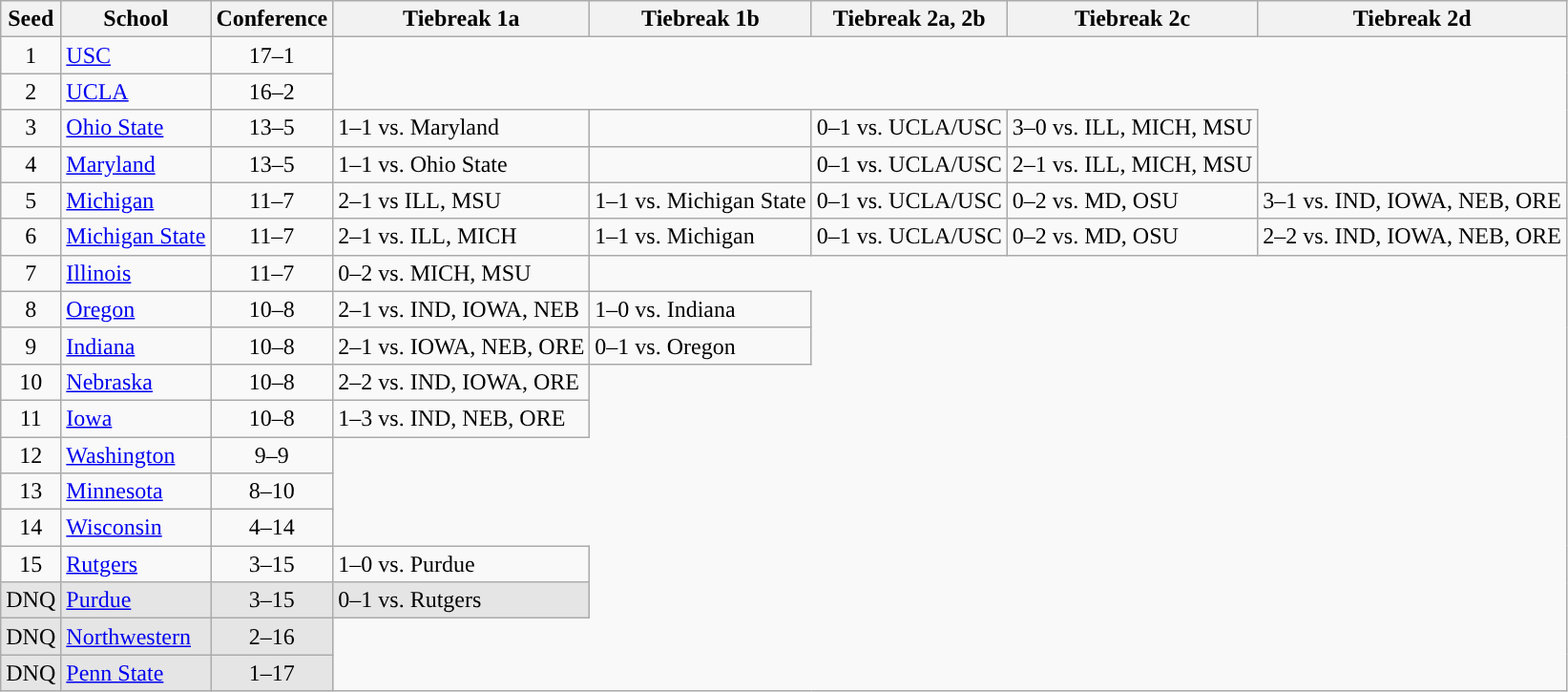<table class="wikitable">
<tr>
<th>Seed</th>
<th>School</th>
<th>Conference</th>
<th>Tiebreak 1a</th>
<th>Tiebreak 1b</th>
<th>Tiebreak 2a, 2b</th>
<th>Tiebreak 2c</th>
<th>Tiebreak 2d</th>
</tr>
<tr>
<td align=center>1</td>
<td><a href='#'>USC</a></td>
<td align=center>17–1</td>
</tr>
<tr>
<td align=center>2</td>
<td><a href='#'>UCLA</a></td>
<td align=center>16–2</td>
</tr>
<tr>
<td align=center>3</td>
<td><a href='#'>Ohio State</a></td>
<td align=center>13–5</td>
<td>1–1 vs. Maryland</td>
<td></td>
<td>0–1 vs. UCLA/USC</td>
<td>3–0 vs. ILL, MICH, MSU</td>
</tr>
<tr>
<td align=center>4</td>
<td><a href='#'>Maryland</a></td>
<td align=center>13–5</td>
<td>1–1 vs. Ohio State</td>
<td></td>
<td>0–1 vs. UCLA/USC</td>
<td>2–1 vs. ILL, MICH, MSU</td>
</tr>
<tr>
<td align=center>5</td>
<td><a href='#'>Michigan</a></td>
<td align=center>11–7</td>
<td>2–1 vs ILL, MSU</td>
<td>1–1 vs. Michigan State</td>
<td>0–1 vs. UCLA/USC</td>
<td>0–2 vs. MD, OSU</td>
<td>3–1 vs. IND, IOWA, NEB, ORE</td>
</tr>
<tr>
<td align=center>6</td>
<td><a href='#'>Michigan State</a></td>
<td align=center>11–7</td>
<td>2–1 vs. ILL, MICH</td>
<td>1–1 vs. Michigan</td>
<td>0–1 vs. UCLA/USC</td>
<td>0–2 vs. MD, OSU</td>
<td>2–2 vs. IND, IOWA, NEB, ORE</td>
</tr>
<tr>
<td align=center>7</td>
<td><a href='#'>Illinois</a></td>
<td align=center>11–7</td>
<td>0–2 vs. MICH, MSU</td>
</tr>
<tr>
<td align=center>8</td>
<td><a href='#'>Oregon</a></td>
<td align=center>10–8</td>
<td>2–1 vs. IND, IOWA, NEB</td>
<td>1–0 vs. Indiana</td>
</tr>
<tr>
<td align=center>9</td>
<td><a href='#'>Indiana</a></td>
<td align=center>10–8</td>
<td>2–1 vs. IOWA, NEB, ORE</td>
<td>0–1 vs. Oregon</td>
</tr>
<tr>
<td align=center>10</td>
<td><a href='#'>Nebraska</a></td>
<td align=center>10–8</td>
<td>2–2 vs. IND, IOWA, ORE</td>
</tr>
<tr>
<td align=center>11</td>
<td><a href='#'>Iowa</a></td>
<td align=center>10–8</td>
<td>1–3 vs. IND, NEB, ORE</td>
</tr>
<tr>
<td align=center>12</td>
<td><a href='#'>Washington</a></td>
<td align=center>9–9</td>
</tr>
<tr>
<td align=center>13</td>
<td><a href='#'>Minnesota</a></td>
<td align=center>8–10</td>
</tr>
<tr>
<td align=center>14</td>
<td><a href='#'>Wisconsin</a></td>
<td align=center>4–14</td>
</tr>
<tr>
<td align=center>15</td>
<td><a href='#'>Rutgers</a></td>
<td align=center>3–15</td>
<td>1–0 vs. Purdue</td>
</tr>
<tr style="background-color: #E5E5E5;">
<td align=center>DNQ</td>
<td><a href='#'>Purdue</a></td>
<td align=center>3–15</td>
<td>0–1 vs. Rutgers</td>
</tr>
<tr style="background-color: #E5E5E5;">
<td align=center>DNQ</td>
<td><a href='#'>Northwestern</a></td>
<td align=center>2–16</td>
</tr>
<tr style="background-color: #E5E5E5;">
<td align=center>DNQ</td>
<td><a href='#'>Penn State</a></td>
<td align=center>1–17</td>
</tr>
</table>
